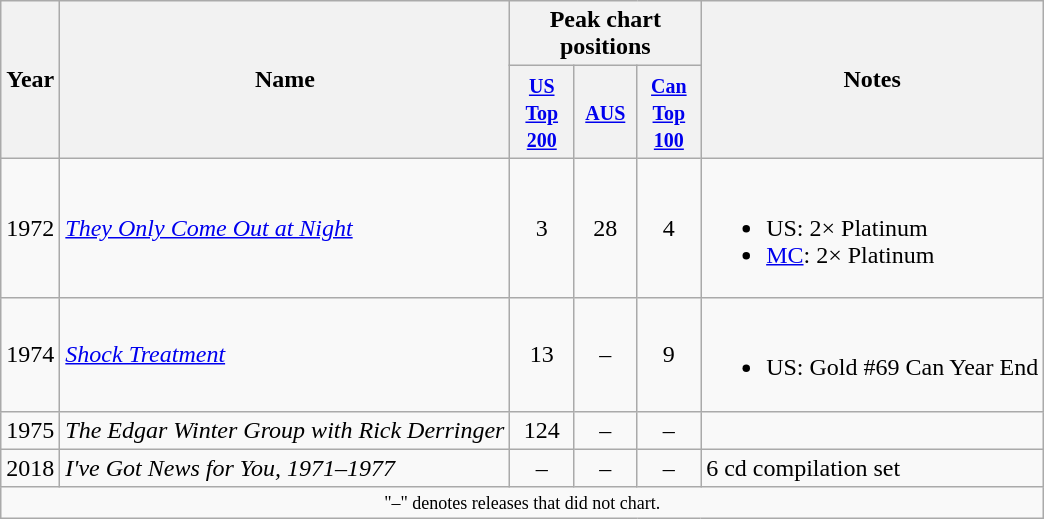<table class="wikitable">
<tr>
<th rowspan="2">Year</th>
<th rowspan="2">Name</th>
<th colspan="3">Peak chart positions</th>
<th rowspan="2">Notes</th>
</tr>
<tr>
<th width="35"><small><a href='#'>US Top 200</a></small><br></th>
<th width="35"><small><a href='#'>AUS</a></small><br></th>
<th width="35"><small><a href='#'>Can Top 100</a></small><br></th>
</tr>
<tr>
<td>1972</td>
<td><em><a href='#'>They Only Come Out at Night</a></em></td>
<td style="text-align:center;">3</td>
<td style="text-align:center;">28</td>
<td style="text-align:center;">4</td>
<td><br><ul><li>US: 2× Platinum</li><li><a href='#'>MC</a>: 2× Platinum</li></ul></td>
</tr>
<tr>
<td>1974</td>
<td><em><a href='#'>Shock Treatment</a></em></td>
<td style="text-align:center;">13</td>
<td style="text-align:center;">–</td>
<td style="text-align:center;">9</td>
<td><br><ul><li>US: Gold #69 Can Year End</li></ul></td>
</tr>
<tr>
<td>1975</td>
<td><em>The Edgar Winter Group with Rick Derringer</em></td>
<td style="text-align:center;">124</td>
<td style="text-align:center;">–</td>
<td style="text-align:center;">–</td>
<td></td>
</tr>
<tr>
<td>2018</td>
<td><em>I've Got News for You, 1971–1977</em></td>
<td style="text-align:center;">–</td>
<td style="text-align:center;">–</td>
<td style="text-align:center;">–</td>
<td>6 cd compilation set</td>
</tr>
<tr>
<td colspan="8" style="text-align:center; font-size:9pt;">"–" denotes releases that did not chart.</td>
</tr>
</table>
